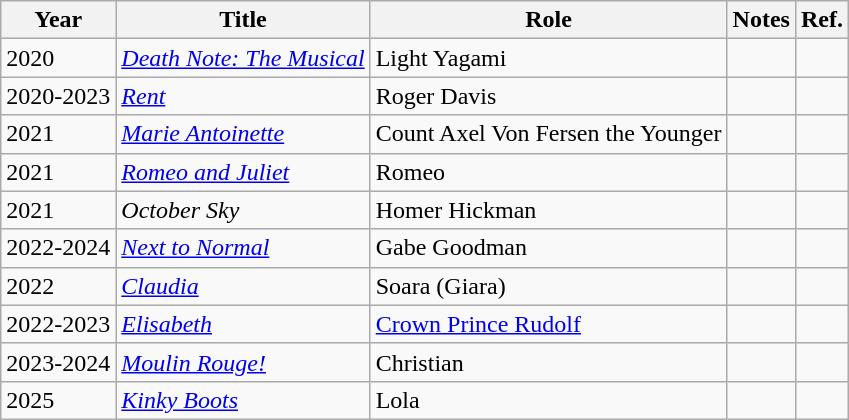<table class="wikitable">
<tr>
<th>Year</th>
<th>Title</th>
<th>Role</th>
<th>Notes</th>
<th>Ref.</th>
</tr>
<tr>
<td>2020</td>
<td><em><a href='#'>Death Note: The Musical</a></em></td>
<td>Light Yagami</td>
<td></td>
<td></td>
</tr>
<tr>
<td>2020-2023</td>
<td><a href='#'><em>Rent</em></a></td>
<td>Roger Davis</td>
<td></td>
<td></td>
</tr>
<tr>
<td>2021</td>
<td><em><a href='#'>Marie Antoinette</a></em></td>
<td>Count Axel Von Fersen the Younger</td>
<td></td>
<td></td>
</tr>
<tr>
<td>2021</td>
<td><em><a href='#'>Romeo and Juliet</a></em></td>
<td>Romeo</td>
<td></td>
<td></td>
</tr>
<tr>
<td>2021</td>
<td><em>October Sky</em></td>
<td>Homer Hickman</td>
<td></td>
<td></td>
</tr>
<tr>
<td>2022-2024</td>
<td><em><a href='#'>Next to Normal</a></em></td>
<td>Gabe Goodman</td>
<td></td>
<td></td>
</tr>
<tr>
<td>2022</td>
<td><a href='#'><em>Claudia</em></a></td>
<td>Soara (Giara)</td>
<td></td>
<td></td>
</tr>
<tr>
<td>2022-2023</td>
<td><em><a href='#'>Elisabeth</a></em></td>
<td><a href='#'>Crown Prince Rudolf</a></td>
<td></td>
<td></td>
</tr>
<tr>
<td>2023-2024</td>
<td><a href='#'><em>Moulin Rouge!</em></a></td>
<td>Christian</td>
<td></td>
<td></td>
</tr>
<tr>
<td>2025</td>
<td><em><a href='#'>Kinky Boots</a></em></td>
<td>Lola</td>
<td></td>
<td></td>
</tr>
</table>
